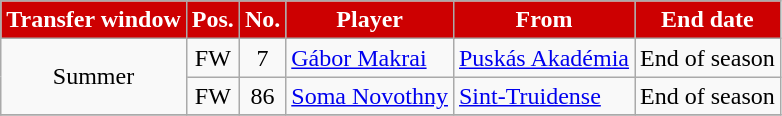<table class="wikitable plainrowheaders sortable">
<tr>
<th style="background-color:#CD0001;color:white">Transfer window</th>
<th style="background-color:#CD0001;color:white">Pos.</th>
<th style="background-color:#CD0001;color:white">No.</th>
<th style="background-color:#CD0001;color:white">Player</th>
<th style="background-color:#CD0001;color:white">From</th>
<th style="background-color:#CD0001;color:white">End date</th>
</tr>
<tr>
<td rowspan="2" style="text-align:center;">Summer</td>
<td style=text-align:center;>FW</td>
<td style=text-align:center;>7</td>
<td style=text-align:left;> <a href='#'>Gábor Makrai</a></td>
<td style=text-align:left;><a href='#'>Puskás Akadémia</a></td>
<td style=text-align:center;>End of season</td>
</tr>
<tr>
<td style=text-align:center;>FW</td>
<td style=text-align:center;>86</td>
<td style=text-align:left;> <a href='#'>Soma Novothny</a></td>
<td style=text-align:left;> <a href='#'>Sint-Truidense</a></td>
<td style=text-align:center;>End of season</td>
</tr>
<tr>
</tr>
</table>
